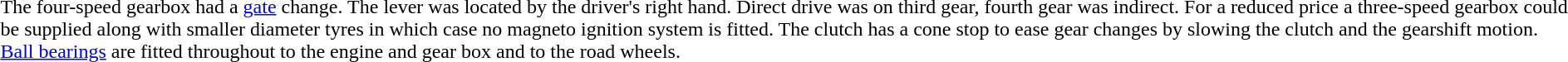<table>
<tr>
<td><br>The four-speed gearbox had a <a href='#'>gate</a> change. The lever was located by the driver's right hand. Direct drive was on third gear, fourth gear was indirect. For a reduced price a three-speed gearbox could be supplied along with smaller diameter tyres in which case no magneto ignition system is fitted. The clutch has a cone stop to ease gear changes by slowing the clutch and the gearshift motion.<br><a href='#'>Ball bearings</a> are fitted throughout to the engine and gear box and to the road wheels.</td>
</tr>
</table>
